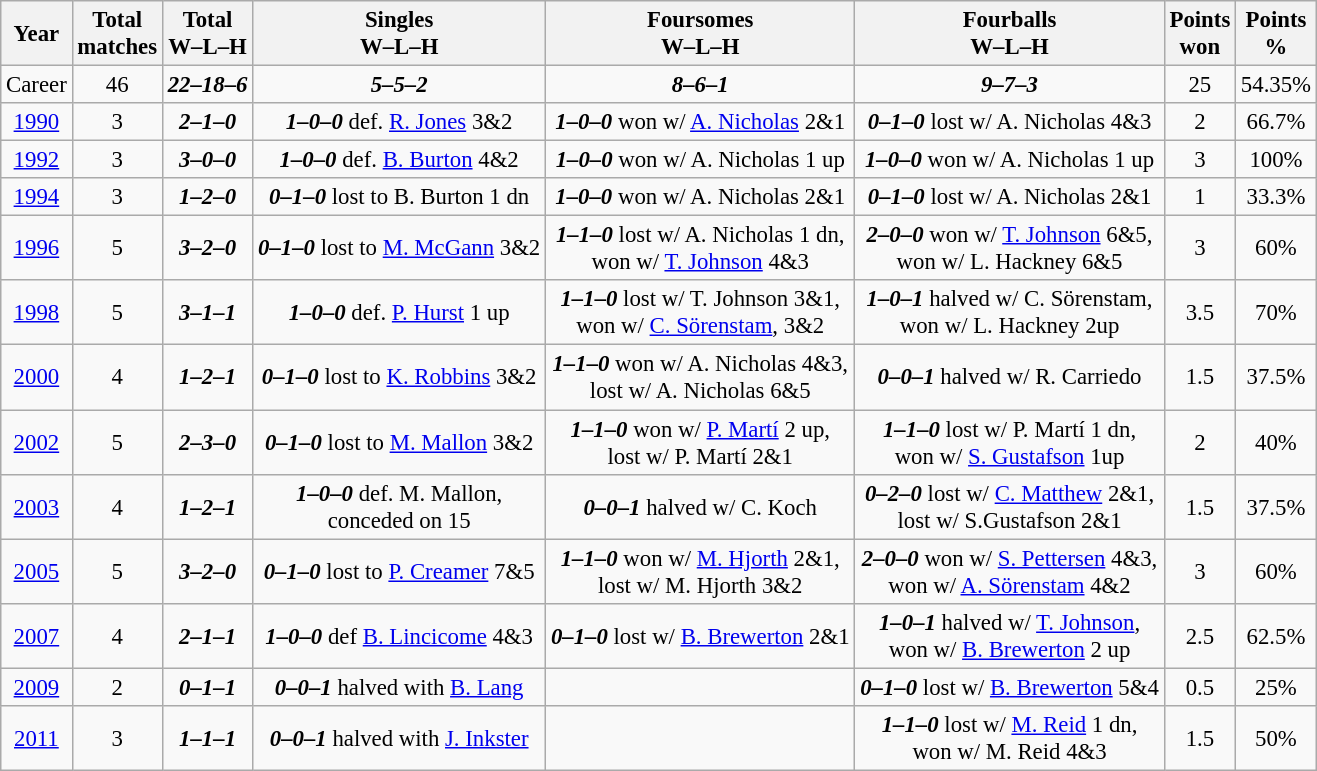<table class="wikitable" style="text-align:center; font-size: 95%;">
<tr>
<th>Year</th>
<th>Total<br>matches</th>
<th>Total<br>W–L–H</th>
<th>Singles<br>W–L–H</th>
<th>Foursomes<br>W–L–H</th>
<th>Fourballs<br>W–L–H</th>
<th>Points<br>won</th>
<th>Points<br>%</th>
</tr>
<tr>
<td>Career</td>
<td>46</td>
<td><strong><em>22–18–6</em></strong></td>
<td><strong><em>5–5–2</em></strong></td>
<td><strong><em>8–6–1</em></strong></td>
<td><strong><em>9–7–3</em></strong></td>
<td>25</td>
<td>54.35%</td>
</tr>
<tr>
<td><a href='#'>1990</a></td>
<td>3</td>
<td><strong><em>2–1–0</em></strong></td>
<td><strong><em>1–0–0</em></strong>	def. <a href='#'>R. Jones</a> 3&2</td>
<td><strong><em>1–0–0</em></strong>	won w/ <a href='#'>A. Nicholas</a> 2&1</td>
<td><strong><em>0–1–0</em></strong>	lost w/ A. Nicholas 4&3</td>
<td>2</td>
<td>66.7%</td>
</tr>
<tr>
<td><a href='#'>1992</a></td>
<td>3</td>
<td><strong><em>3–0–0</em></strong></td>
<td><strong><em>1–0–0</em></strong>	def. <a href='#'>B. Burton</a> 4&2</td>
<td><strong><em>1–0–0</em></strong>	won w/ A. Nicholas 1 up</td>
<td><strong><em>1–0–0</em></strong>	won w/ A. Nicholas 1 up</td>
<td>3</td>
<td>100%</td>
</tr>
<tr>
<td><a href='#'>1994</a></td>
<td>3</td>
<td><strong><em>1–2–0</em></strong></td>
<td><strong><em>0–1–0</em></strong>	lost to B. Burton 1 dn</td>
<td><strong><em>1–0–0</em></strong>	won w/ A. Nicholas 2&1</td>
<td><strong><em>0–1–0</em></strong>	lost w/ A. Nicholas 2&1</td>
<td>1</td>
<td>33.3%</td>
</tr>
<tr>
<td><a href='#'>1996</a></td>
<td>5</td>
<td><strong><em>3–2–0</em></strong></td>
<td><strong><em>0–1–0</em></strong>	lost to <a href='#'>M. McGann</a> 3&2</td>
<td><strong><em>1–1–0</em></strong>	lost w/ A. Nicholas 1 dn,<br>won w/ <a href='#'>T. Johnson</a> 4&3</td>
<td><strong><em>2–0–0</em></strong>	won w/ <a href='#'>T. Johnson</a> 6&5,<br>won w/ L. Hackney 6&5</td>
<td>3</td>
<td>60%</td>
</tr>
<tr>
<td><a href='#'>1998</a></td>
<td>5</td>
<td><strong><em>3–1–1</em></strong></td>
<td><strong><em>1–0–0</em></strong>	def. <a href='#'>P. Hurst</a> 1 up</td>
<td><strong><em>1–1–0</em></strong>	lost w/ T. Johnson 3&1,<br>won w/ <a href='#'>C. Sörenstam</a>, 3&2</td>
<td><strong><em>1–0–1</em></strong>	halved w/ C. Sörenstam,<br>won w/ L. Hackney 2up</td>
<td>3.5</td>
<td>70%</td>
</tr>
<tr>
<td><a href='#'>2000</a></td>
<td>4</td>
<td><strong><em>1–2–1</em></strong></td>
<td><strong><em>0–1–0</em></strong>	lost to <a href='#'>K. Robbins</a> 3&2</td>
<td><strong><em>1–1–0</em></strong>	won w/ A. Nicholas 4&3,<br>lost w/ A. Nicholas 6&5</td>
<td><strong><em>0–0–1</em></strong>	halved w/ R. Carriedo</td>
<td>1.5</td>
<td>37.5%</td>
</tr>
<tr>
<td><a href='#'>2002</a></td>
<td>5</td>
<td><strong><em>2–3–0</em></strong></td>
<td><strong><em>0–1–0</em></strong>	lost to <a href='#'>M. Mallon</a> 3&2</td>
<td><strong><em>1–1–0</em></strong>	won w/ <a href='#'>P. Martí</a> 2 up,<br>lost w/ P. Martí 2&1</td>
<td><strong><em>1–1–0</em></strong>	lost w/ P. Martí 1 dn,<br>won w/ <a href='#'>S. Gustafson</a> 1up</td>
<td>2</td>
<td>40%</td>
</tr>
<tr>
<td><a href='#'>2003</a></td>
<td>4</td>
<td><strong><em>1–2–1</em></strong></td>
<td><strong><em>1–0–0</em></strong>	def. M. Mallon,<br> conceded on 15</td>
<td><strong><em>0–0–1</em></strong>	halved w/ C. Koch</td>
<td><strong><em>0–2–0</em></strong>	lost w/ <a href='#'>C. Matthew</a> 2&1,<br>lost w/ S.Gustafson 2&1</td>
<td>1.5</td>
<td>37.5%</td>
</tr>
<tr>
<td><a href='#'>2005</a></td>
<td>5</td>
<td><strong><em>3–2–0</em></strong></td>
<td><strong><em>0–1–0</em></strong>	lost to <a href='#'>P. Creamer</a> 7&5</td>
<td><strong><em>1–1–0</em></strong>	won w/ <a href='#'>M. Hjorth</a> 2&1,<br>lost w/ M. Hjorth 3&2</td>
<td><strong><em>2–0–0</em></strong>	won w/ <a href='#'>S. Pettersen</a> 4&3,<br>won w/ <a href='#'>A. Sörenstam</a> 4&2</td>
<td>3</td>
<td>60%</td>
</tr>
<tr>
<td><a href='#'>2007</a></td>
<td>4</td>
<td><strong><em>2–1–1</em></strong></td>
<td><strong><em>1–0–0</em></strong>	def <a href='#'>B. Lincicome</a> 4&3</td>
<td><strong><em>0–1–0</em></strong>	lost w/ <a href='#'>B. Brewerton</a> 2&1</td>
<td><strong><em>1–0–1</em></strong>	halved w/ <a href='#'>T. Johnson</a>,<br>won w/ <a href='#'>B. Brewerton</a> 2 up</td>
<td>2.5</td>
<td>62.5%</td>
</tr>
<tr>
<td><a href='#'>2009</a></td>
<td>2</td>
<td><strong><em>0–1–1</em></strong></td>
<td><strong><em>0–0–1</em></strong>	halved with <a href='#'>B. Lang</a></td>
<td></td>
<td><strong><em>0–1–0</em></strong>	lost w/ <a href='#'>B. Brewerton</a> 5&4</td>
<td>0.5</td>
<td>25%</td>
</tr>
<tr>
<td><a href='#'>2011</a></td>
<td>3</td>
<td><strong><em>1–1–1</em></strong></td>
<td><strong><em>0–0–1</em></strong>	halved with <a href='#'>J. Inkster</a></td>
<td></td>
<td><strong><em>1–1–0</em></strong>	lost w/ <a href='#'>M. Reid</a> 1 dn,<br> won w/ M. Reid 4&3</td>
<td>1.5</td>
<td>50%</td>
</tr>
</table>
